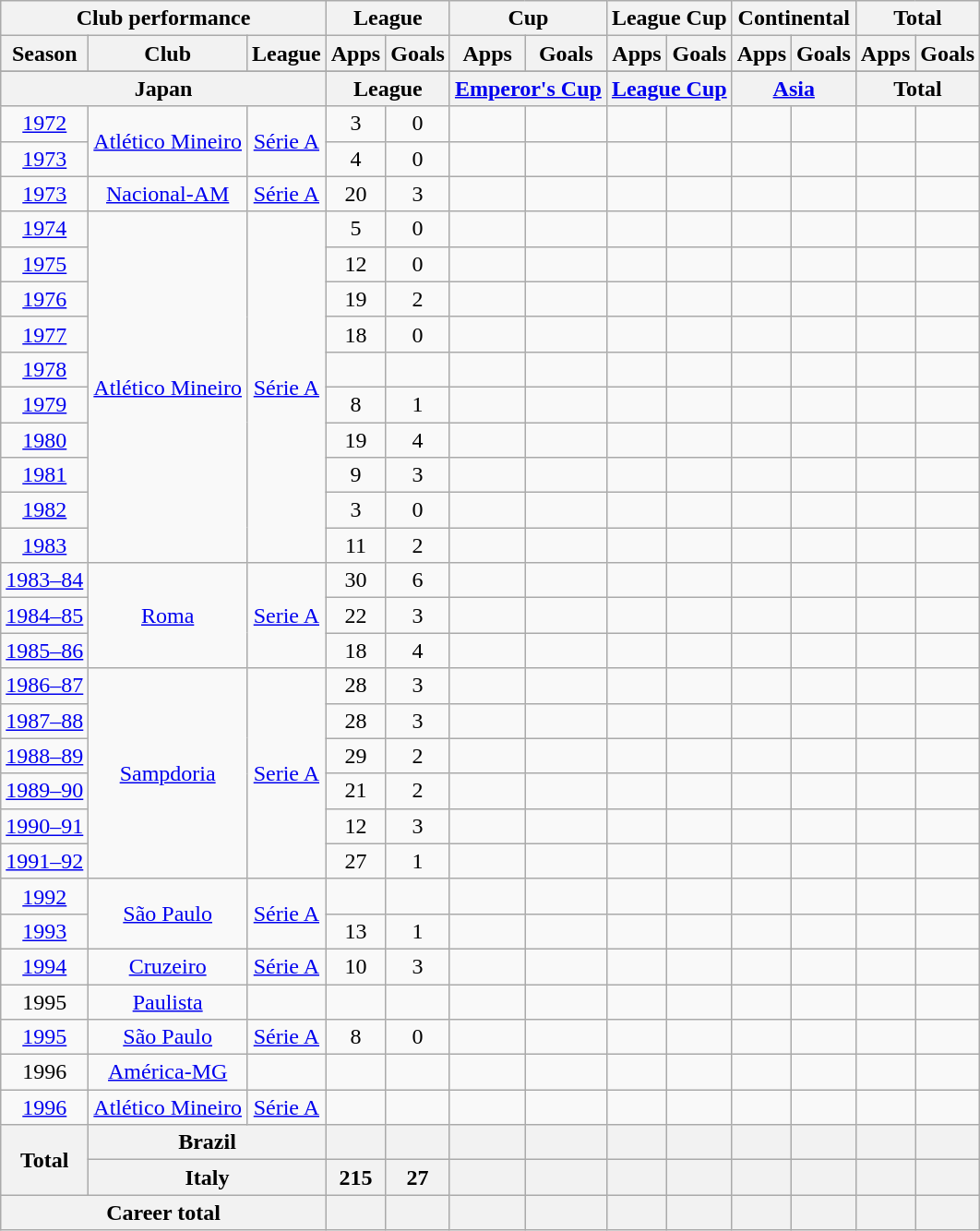<table class="wikitable" style="text-align:center">
<tr>
<th colspan=3>Club performance</th>
<th colspan=2>League</th>
<th colspan=2>Cup</th>
<th colspan=2>League Cup</th>
<th colspan=2>Continental</th>
<th colspan=2>Total</th>
</tr>
<tr>
<th>Season</th>
<th>Club</th>
<th>League</th>
<th>Apps</th>
<th>Goals</th>
<th>Apps</th>
<th>Goals</th>
<th>Apps</th>
<th>Goals</th>
<th>Apps</th>
<th>Goals</th>
<th>Apps</th>
<th>Goals</th>
</tr>
<tr>
</tr>
<tr>
<th colspan=3>Japan</th>
<th colspan=2>League</th>
<th colspan=2><a href='#'>Emperor's Cup</a></th>
<th colspan=2><a href='#'>League Cup</a></th>
<th colspan=2><a href='#'>Asia</a></th>
<th colspan=2>Total</th>
</tr>
<tr>
<td><a href='#'>1972</a></td>
<td rowspan="2"><a href='#'>Atlético Mineiro</a></td>
<td rowspan="2"><a href='#'>Série A</a></td>
<td>3</td>
<td>0</td>
<td></td>
<td></td>
<td></td>
<td></td>
<td></td>
<td></td>
<td></td>
<td></td>
</tr>
<tr>
<td><a href='#'>1973</a></td>
<td>4</td>
<td>0</td>
<td></td>
<td></td>
<td></td>
<td></td>
<td></td>
<td></td>
<td></td>
<td></td>
</tr>
<tr>
<td><a href='#'>1973</a></td>
<td><a href='#'>Nacional-AM</a></td>
<td><a href='#'>Série A</a></td>
<td>20</td>
<td>3</td>
<td></td>
<td></td>
<td></td>
<td></td>
<td></td>
<td></td>
<td></td>
<td></td>
</tr>
<tr>
<td><a href='#'>1974</a></td>
<td rowspan="10"><a href='#'>Atlético Mineiro</a></td>
<td rowspan="10"><a href='#'>Série A</a></td>
<td>5</td>
<td>0</td>
<td></td>
<td></td>
<td></td>
<td></td>
<td></td>
<td></td>
<td></td>
<td></td>
</tr>
<tr>
<td><a href='#'>1975</a></td>
<td>12</td>
<td>0</td>
<td></td>
<td></td>
<td></td>
<td></td>
<td></td>
<td></td>
<td></td>
<td></td>
</tr>
<tr>
<td><a href='#'>1976</a></td>
<td>19</td>
<td>2</td>
<td></td>
<td></td>
<td></td>
<td></td>
<td></td>
<td></td>
<td></td>
<td></td>
</tr>
<tr>
<td><a href='#'>1977</a></td>
<td>18</td>
<td>0</td>
<td></td>
<td></td>
<td></td>
<td></td>
<td></td>
<td></td>
<td></td>
<td></td>
</tr>
<tr>
<td><a href='#'>1978</a></td>
<td></td>
<td></td>
<td></td>
<td></td>
<td></td>
<td></td>
<td></td>
<td></td>
<td></td>
<td></td>
</tr>
<tr>
<td><a href='#'>1979</a></td>
<td>8</td>
<td>1</td>
<td></td>
<td></td>
<td></td>
<td></td>
<td></td>
<td></td>
<td></td>
<td></td>
</tr>
<tr>
<td><a href='#'>1980</a></td>
<td>19</td>
<td>4</td>
<td></td>
<td></td>
<td></td>
<td></td>
<td></td>
<td></td>
<td></td>
<td></td>
</tr>
<tr>
<td><a href='#'>1981</a></td>
<td>9</td>
<td>3</td>
<td></td>
<td></td>
<td></td>
<td></td>
<td></td>
<td></td>
<td></td>
<td></td>
</tr>
<tr>
<td><a href='#'>1982</a></td>
<td>3</td>
<td>0</td>
<td></td>
<td></td>
<td></td>
<td></td>
<td></td>
<td></td>
<td></td>
<td></td>
</tr>
<tr>
<td><a href='#'>1983</a></td>
<td>11</td>
<td>2</td>
<td></td>
<td></td>
<td></td>
<td></td>
<td></td>
<td></td>
<td></td>
<td></td>
</tr>
<tr>
<td><a href='#'>1983–84</a></td>
<td rowspan="3"><a href='#'>Roma</a></td>
<td rowspan="3"><a href='#'>Serie A</a></td>
<td>30</td>
<td>6</td>
<td></td>
<td></td>
<td></td>
<td></td>
<td></td>
<td></td>
<td></td>
<td></td>
</tr>
<tr>
<td><a href='#'>1984–85</a></td>
<td>22</td>
<td>3</td>
<td></td>
<td></td>
<td></td>
<td></td>
<td></td>
<td></td>
<td></td>
<td></td>
</tr>
<tr>
<td><a href='#'>1985–86</a></td>
<td>18</td>
<td>4</td>
<td></td>
<td></td>
<td></td>
<td></td>
<td></td>
<td></td>
<td></td>
<td></td>
</tr>
<tr>
<td><a href='#'>1986–87</a></td>
<td rowspan="6"><a href='#'>Sampdoria</a></td>
<td rowspan="6"><a href='#'>Serie A</a></td>
<td>28</td>
<td>3</td>
<td></td>
<td></td>
<td></td>
<td></td>
<td></td>
<td></td>
<td></td>
<td></td>
</tr>
<tr>
<td><a href='#'>1987–88</a></td>
<td>28</td>
<td>3</td>
<td></td>
<td></td>
<td></td>
<td></td>
<td></td>
<td></td>
<td></td>
<td></td>
</tr>
<tr>
<td><a href='#'>1988–89</a></td>
<td>29</td>
<td>2</td>
<td></td>
<td></td>
<td></td>
<td></td>
<td></td>
<td></td>
<td></td>
<td></td>
</tr>
<tr>
<td><a href='#'>1989–90</a></td>
<td>21</td>
<td>2</td>
<td></td>
<td></td>
<td></td>
<td></td>
<td></td>
<td></td>
<td></td>
<td></td>
</tr>
<tr>
<td><a href='#'>1990–91</a></td>
<td>12</td>
<td>3</td>
<td></td>
<td></td>
<td></td>
<td></td>
<td></td>
<td></td>
<td></td>
<td></td>
</tr>
<tr>
<td><a href='#'>1991–92</a></td>
<td>27</td>
<td>1</td>
<td></td>
<td></td>
<td></td>
<td></td>
<td></td>
<td></td>
<td></td>
<td></td>
</tr>
<tr>
<td><a href='#'>1992</a></td>
<td rowspan="2"><a href='#'>São Paulo</a></td>
<td rowspan="2"><a href='#'>Série A</a></td>
<td></td>
<td></td>
<td></td>
<td></td>
<td></td>
<td></td>
<td></td>
<td></td>
<td></td>
<td></td>
</tr>
<tr>
<td><a href='#'>1993</a></td>
<td>13</td>
<td>1</td>
<td></td>
<td></td>
<td></td>
<td></td>
<td></td>
<td></td>
<td></td>
<td></td>
</tr>
<tr>
<td><a href='#'>1994</a></td>
<td><a href='#'>Cruzeiro</a></td>
<td><a href='#'>Série A</a></td>
<td>10</td>
<td>3</td>
<td></td>
<td></td>
<td></td>
<td></td>
<td></td>
<td></td>
<td></td>
<td></td>
</tr>
<tr>
<td>1995</td>
<td><a href='#'>Paulista</a></td>
<td></td>
<td></td>
<td></td>
<td></td>
<td></td>
<td></td>
<td></td>
<td></td>
<td></td>
<td></td>
<td></td>
</tr>
<tr>
<td><a href='#'>1995</a></td>
<td><a href='#'>São Paulo</a></td>
<td><a href='#'>Série A</a></td>
<td>8</td>
<td>0</td>
<td></td>
<td></td>
<td></td>
<td></td>
<td></td>
<td></td>
<td></td>
<td></td>
</tr>
<tr>
<td>1996</td>
<td><a href='#'>América-MG</a></td>
<td></td>
<td></td>
<td></td>
<td></td>
<td></td>
<td></td>
<td></td>
<td></td>
<td></td>
<td></td>
<td></td>
</tr>
<tr>
<td><a href='#'>1996</a></td>
<td><a href='#'>Atlético Mineiro</a></td>
<td><a href='#'>Série A</a></td>
<td></td>
<td></td>
<td></td>
<td></td>
<td></td>
<td></td>
<td></td>
<td></td>
<td></td>
<td></td>
</tr>
<tr>
<th rowspan=2>Total</th>
<th colspan=2>Brazil</th>
<th></th>
<th></th>
<th></th>
<th></th>
<th></th>
<th></th>
<th></th>
<th></th>
<th></th>
<th></th>
</tr>
<tr>
<th colspan=2>Italy</th>
<th>215</th>
<th>27</th>
<th></th>
<th></th>
<th></th>
<th></th>
<th></th>
<th></th>
<th></th>
<th></th>
</tr>
<tr>
<th colspan=3>Career total</th>
<th></th>
<th></th>
<th></th>
<th></th>
<th></th>
<th></th>
<th></th>
<th></th>
<th></th>
<th></th>
</tr>
</table>
